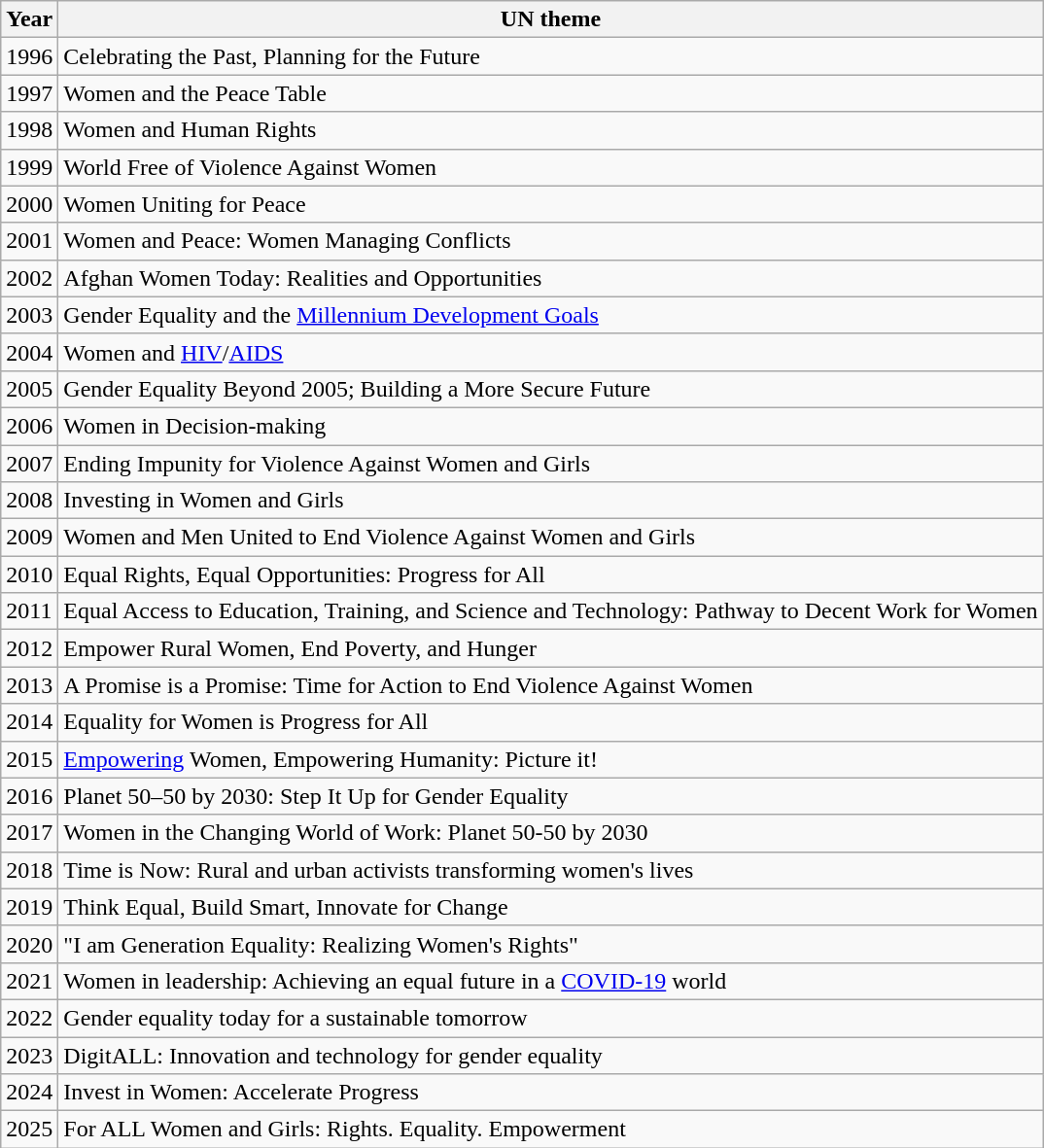<table class="wikitable">
<tr>
<th scope=col>Year</th>
<th scope=col>UN theme</th>
</tr>
<tr>
<td>1996</td>
<td>Celebrating the Past, Planning for the Future</td>
</tr>
<tr>
<td>1997</td>
<td>Women and the Peace Table</td>
</tr>
<tr>
<td>1998</td>
<td>Women and Human Rights</td>
</tr>
<tr>
<td>1999</td>
<td>World Free of Violence Against Women</td>
</tr>
<tr>
<td>2000</td>
<td>Women Uniting for Peace</td>
</tr>
<tr>
<td>2001</td>
<td>Women and Peace: Women Managing Conflicts</td>
</tr>
<tr>
<td>2002</td>
<td>Afghan Women Today: Realities and Opportunities</td>
</tr>
<tr>
<td>2003</td>
<td>Gender Equality and the <a href='#'>Millennium Development Goals</a></td>
</tr>
<tr>
<td>2004</td>
<td>Women and <a href='#'>HIV</a>/<a href='#'>AIDS</a></td>
</tr>
<tr>
<td>2005</td>
<td>Gender Equality Beyond 2005; Building a More Secure Future</td>
</tr>
<tr>
<td>2006</td>
<td>Women in Decision-making</td>
</tr>
<tr>
<td>2007</td>
<td>Ending Impunity for Violence Against Women and Girls</td>
</tr>
<tr>
<td>2008</td>
<td>Investing in Women and Girls</td>
</tr>
<tr>
<td>2009</td>
<td>Women and Men United to End Violence Against Women and Girls</td>
</tr>
<tr>
<td>2010</td>
<td>Equal Rights, Equal Opportunities: Progress for All</td>
</tr>
<tr>
<td>2011</td>
<td>Equal Access to Education, Training, and Science and Technology: Pathway to Decent Work for Women</td>
</tr>
<tr>
<td>2012</td>
<td>Empower Rural Women, End Poverty, and Hunger</td>
</tr>
<tr>
<td>2013</td>
<td>A Promise is a Promise: Time for Action to End Violence Against Women</td>
</tr>
<tr>
<td>2014</td>
<td>Equality for Women is Progress for All</td>
</tr>
<tr>
<td>2015</td>
<td><a href='#'>Empowering</a> Women, Empowering Humanity: Picture it!</td>
</tr>
<tr>
<td>2016</td>
<td>Planet 50–50 by 2030: Step It Up for Gender Equality</td>
</tr>
<tr>
<td>2017</td>
<td>Women in the Changing World of Work: Planet 50-50 by 2030</td>
</tr>
<tr>
<td>2018</td>
<td>Time is Now: Rural and urban activists transforming women's lives</td>
</tr>
<tr>
<td>2019</td>
<td>Think Equal, Build Smart, Innovate for Change</td>
</tr>
<tr>
<td>2020</td>
<td>"I am Generation Equality: Realizing Women's Rights"</td>
</tr>
<tr>
<td>2021</td>
<td>Women in leadership: Achieving an equal future in a <a href='#'>COVID-19</a> world</td>
</tr>
<tr>
<td>2022</td>
<td>Gender equality today for a sustainable tomorrow</td>
</tr>
<tr>
<td>2023</td>
<td>DigitALL: Innovation and technology for gender equality</td>
</tr>
<tr>
<td>2024</td>
<td>Invest in Women: Accelerate Progress</td>
</tr>
<tr>
<td>2025</td>
<td>For ALL Women and Girls: Rights. Equality. Empowerment</td>
</tr>
</table>
